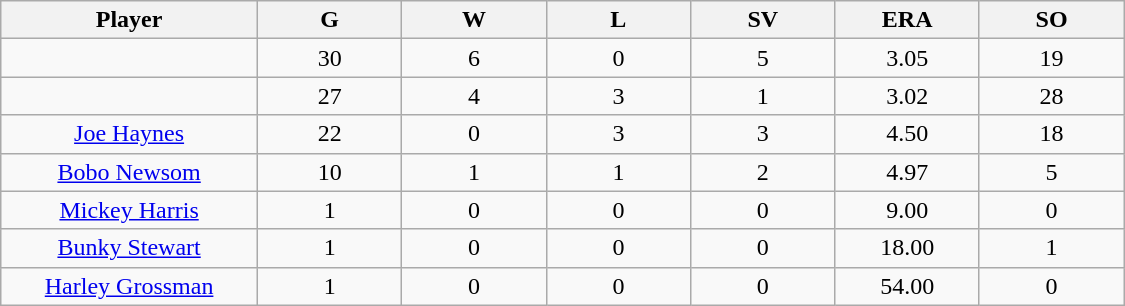<table class="wikitable sortable">
<tr>
<th bgcolor="#DDDDFF" width="16%">Player</th>
<th bgcolor="#DDDDFF" width="9%">G</th>
<th bgcolor="#DDDDFF" width="9%">W</th>
<th bgcolor="#DDDDFF" width="9%">L</th>
<th bgcolor="#DDDDFF" width="9%">SV</th>
<th bgcolor="#DDDDFF" width="9%">ERA</th>
<th bgcolor="#DDDDFF" width="9%">SO</th>
</tr>
<tr align="center">
<td></td>
<td>30</td>
<td>6</td>
<td>0</td>
<td>5</td>
<td>3.05</td>
<td>19</td>
</tr>
<tr align="center">
<td></td>
<td>27</td>
<td>4</td>
<td>3</td>
<td>1</td>
<td>3.02</td>
<td>28</td>
</tr>
<tr align="center">
<td><a href='#'>Joe Haynes</a></td>
<td>22</td>
<td>0</td>
<td>3</td>
<td>3</td>
<td>4.50</td>
<td>18</td>
</tr>
<tr align="center">
<td><a href='#'>Bobo Newsom</a></td>
<td>10</td>
<td>1</td>
<td>1</td>
<td>2</td>
<td>4.97</td>
<td>5</td>
</tr>
<tr align="center">
<td><a href='#'>Mickey Harris</a></td>
<td>1</td>
<td>0</td>
<td>0</td>
<td>0</td>
<td>9.00</td>
<td>0</td>
</tr>
<tr align="center">
<td><a href='#'>Bunky Stewart</a></td>
<td>1</td>
<td>0</td>
<td>0</td>
<td>0</td>
<td>18.00</td>
<td>1</td>
</tr>
<tr align="center">
<td><a href='#'>Harley Grossman</a></td>
<td>1</td>
<td>0</td>
<td>0</td>
<td>0</td>
<td>54.00</td>
<td>0</td>
</tr>
</table>
